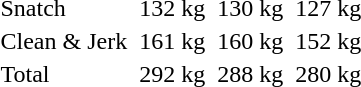<table>
<tr>
<td>Snatch</td>
<td></td>
<td>132 kg</td>
<td></td>
<td>130 kg</td>
<td></td>
<td>127 kg</td>
</tr>
<tr>
<td>Clean & Jerk</td>
<td></td>
<td>161 kg</td>
<td></td>
<td>160 kg</td>
<td></td>
<td>152 kg</td>
</tr>
<tr>
<td>Total</td>
<td></td>
<td>292 kg</td>
<td></td>
<td>288 kg</td>
<td></td>
<td>280 kg</td>
</tr>
</table>
